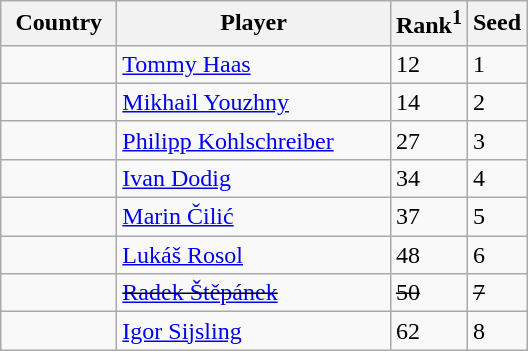<table class="sortable wikitable">
<tr>
<th width="70">Country</th>
<th width="175">Player</th>
<th>Rank<sup>1</sup></th>
<th>Seed</th>
</tr>
<tr>
<td></td>
<td><a href='#'>Tommy Haas</a></td>
<td>12</td>
<td>1</td>
</tr>
<tr>
<td></td>
<td><a href='#'>Mikhail Youzhny</a></td>
<td>14</td>
<td>2</td>
</tr>
<tr>
<td></td>
<td><a href='#'>Philipp Kohlschreiber</a></td>
<td>27</td>
<td>3</td>
</tr>
<tr>
<td></td>
<td><a href='#'>Ivan Dodig</a></td>
<td>34</td>
<td>4</td>
</tr>
<tr>
<td></td>
<td><a href='#'>Marin Čilić</a></td>
<td>37</td>
<td>5</td>
</tr>
<tr>
<td></td>
<td><a href='#'>Lukáš Rosol</a></td>
<td>48</td>
<td>6</td>
</tr>
<tr>
<td><s></s></td>
<td><s><a href='#'>Radek Štěpánek</a></s></td>
<td><s>50</s></td>
<td><s>7</s></td>
</tr>
<tr>
<td></td>
<td><a href='#'>Igor Sijsling</a></td>
<td>62</td>
<td>8</td>
</tr>
</table>
